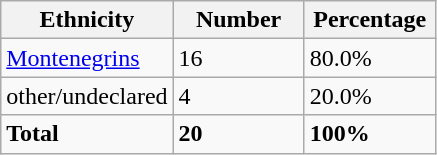<table class="wikitable">
<tr>
<th width="100px">Ethnicity</th>
<th width="80px">Number</th>
<th width="80px">Percentage</th>
</tr>
<tr>
<td><a href='#'>Montenegrins</a></td>
<td>16</td>
<td>80.0%</td>
</tr>
<tr>
<td>other/undeclared</td>
<td>4</td>
<td>20.0%</td>
</tr>
<tr>
<td><strong>Total</strong></td>
<td><strong>20</strong></td>
<td><strong>100%</strong></td>
</tr>
</table>
